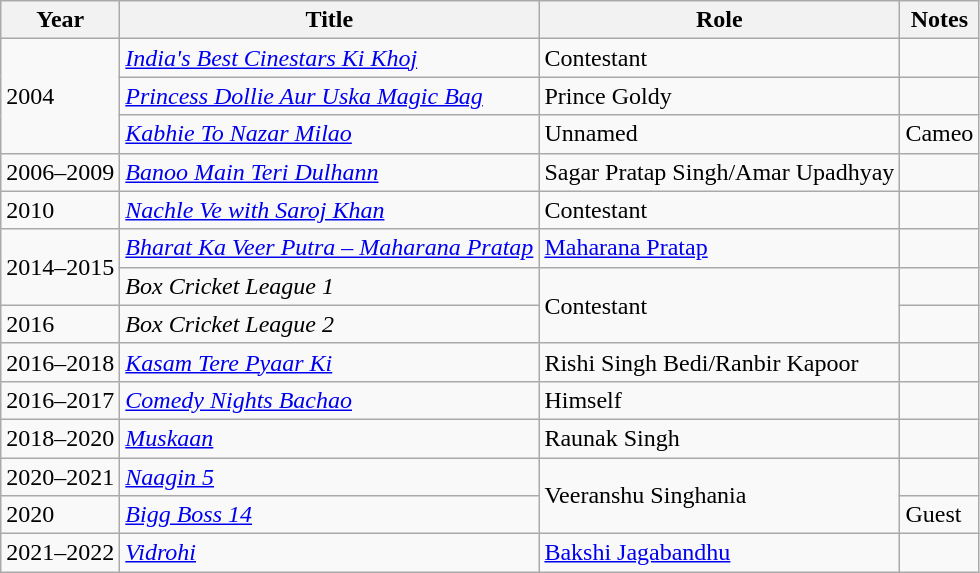<table class="wikitable sortable">
<tr>
<th>Year</th>
<th>Title</th>
<th>Role</th>
<th>Notes</th>
</tr>
<tr>
<td rowspan="3">2004</td>
<td><em><a href='#'>India's Best Cinestars Ki Khoj</a></em></td>
<td>Contestant</td>
<td></td>
</tr>
<tr>
<td><em><a href='#'>Princess Dollie Aur Uska Magic Bag</a></em></td>
<td>Prince Goldy</td>
<td></td>
</tr>
<tr>
<td><em><a href='#'>Kabhie To Nazar Milao</a></em></td>
<td>Unnamed</td>
<td>Cameo</td>
</tr>
<tr>
<td>2006–2009</td>
<td><em><a href='#'>Banoo Main Teri Dulhann</a></em></td>
<td>Sagar Pratap Singh/Amar Upadhyay</td>
<td></td>
</tr>
<tr>
<td>2010</td>
<td><em><a href='#'>Nachle Ve with Saroj Khan</a></em></td>
<td>Contestant</td>
<td></td>
</tr>
<tr>
<td rowspan="2">2014–2015</td>
<td><em><a href='#'>Bharat Ka Veer Putra – Maharana Pratap</a></em></td>
<td><a href='#'>Maharana Pratap</a></td>
<td></td>
</tr>
<tr>
<td><em>Box Cricket League 1</em></td>
<td rowspan="2">Contestant</td>
<td></td>
</tr>
<tr>
<td>2016</td>
<td><em>Box Cricket League 2</em></td>
<td></td>
</tr>
<tr>
<td>2016–2018</td>
<td><em><a href='#'>Kasam Tere Pyaar Ki</a></em></td>
<td>Rishi Singh Bedi/Ranbir Kapoor</td>
<td></td>
</tr>
<tr>
<td>2016–2017</td>
<td><em><a href='#'>Comedy Nights Bachao</a></em></td>
<td>Himself</td>
<td></td>
</tr>
<tr>
<td>2018–2020</td>
<td><em><a href='#'>Muskaan</a></em></td>
<td>Raunak Singh</td>
<td></td>
</tr>
<tr>
<td>2020–2021</td>
<td><em><a href='#'>Naagin 5</a></em></td>
<td rowspan="2">Veeranshu Singhania</td>
<td></td>
</tr>
<tr>
<td>2020</td>
<td><em><a href='#'>Bigg Boss 14</a></em></td>
<td>Guest</td>
</tr>
<tr>
<td>2021–2022</td>
<td><em><a href='#'>Vidrohi</a></em></td>
<td><a href='#'>Bakshi Jagabandhu</a></td>
<td></td>
</tr>
</table>
